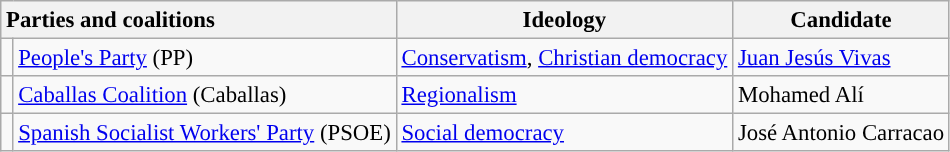<table class="wikitable" style="font-size:95%;">
<tr>
<th style="text-align:left;" colspan="2">Parties and coalitions</th>
<th>Ideology</th>
<th>Candidate</th>
</tr>
<tr>
<td width="1" style="color:inherit;background:"></td>
<td><a href='#'>People's Party</a> (PP)</td>
<td><a href='#'>Conservatism</a>, <a href='#'>Christian democracy</a></td>
<td><a href='#'>Juan Jesús Vivas</a></td>
</tr>
<tr>
<td style="color:inherit;background:"></td>
<td><a href='#'>Caballas Coalition</a> (Caballas)</td>
<td><a href='#'>Regionalism</a></td>
<td>Mohamed Alí</td>
</tr>
<tr>
<td style="color:inherit;background:"></td>
<td><a href='#'>Spanish Socialist Workers' Party</a> (PSOE)</td>
<td><a href='#'>Social democracy</a></td>
<td>José Antonio Carracao</td>
</tr>
</table>
